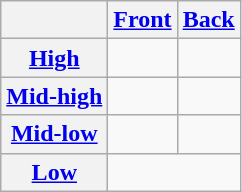<table class="wikitable" style="text-align: center">
<tr>
<th></th>
<th><a href='#'>Front</a></th>
<th><a href='#'>Back</a></th>
</tr>
<tr>
<th><a href='#'>High</a></th>
<td> </td>
<td></td>
</tr>
<tr>
<th><a href='#'>Mid-high</a></th>
<td> </td>
<td></td>
</tr>
<tr>
<th><a href='#'>Mid-low</a></th>
<td></td>
<td> </td>
</tr>
<tr>
<th><a href='#'>Low</a></th>
<td colspan="2"> </td>
</tr>
</table>
